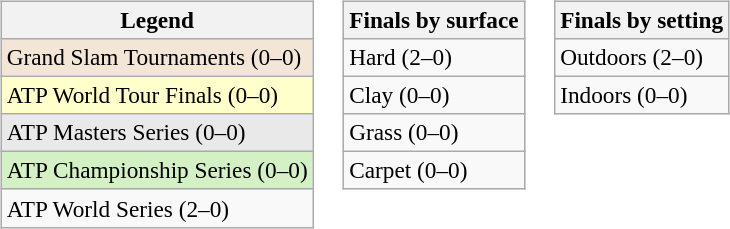<table>
<tr valign=top>
<td><br><table class=wikitable style=font-size:97%>
<tr>
<th>Legend</th>
</tr>
<tr style="background:#f3e6d7;">
<td>Grand Slam Tournaments (0–0)</td>
</tr>
<tr style="background:#ffc;">
<td>ATP World Tour Finals (0–0)</td>
</tr>
<tr style="background:#e9e9e9;">
<td>ATP Masters Series (0–0)</td>
</tr>
<tr style="background:#d4f1c5;">
<td>ATP Championship Series (0–0)</td>
</tr>
<tr>
<td>ATP World Series (2–0)</td>
</tr>
</table>
</td>
<td><br><table class=wikitable style=font-size:97%>
<tr>
<th>Finals by surface</th>
</tr>
<tr>
<td>Hard (2–0)</td>
</tr>
<tr>
<td>Clay (0–0)</td>
</tr>
<tr>
<td>Grass (0–0)</td>
</tr>
<tr>
<td>Carpet (0–0)</td>
</tr>
</table>
</td>
<td><br><table class=wikitable style=font-size:97%>
<tr>
<th>Finals by setting</th>
</tr>
<tr>
<td>Outdoors (2–0)</td>
</tr>
<tr>
<td>Indoors (0–0)</td>
</tr>
</table>
</td>
</tr>
</table>
